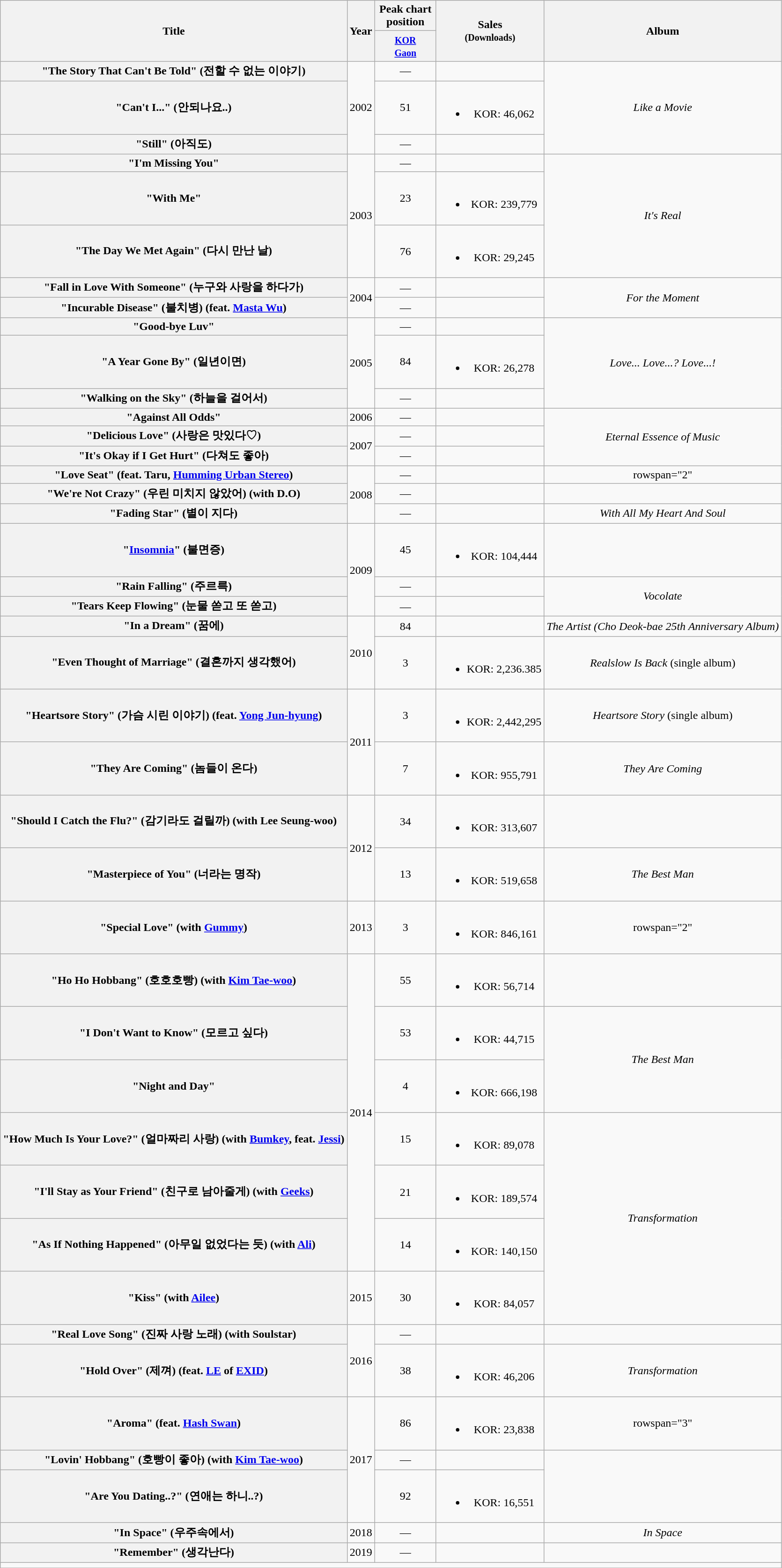<table class="wikitable plainrowheaders" style="text-align:center;">
<tr>
<th scope="col" rowspan="2">Title</th>
<th scope="col" rowspan="2">Year</th>
<th colspan="1" scope="col" style="width:5em;">Peak chart position</th>
<th scope="col" rowspan="2">Sales<br><small>(Downloads)</small></th>
<th scope="col" rowspan="2">Album</th>
</tr>
<tr>
<th scope="col"><small><a href='#'>KOR<br>Gaon</a></small><br></th>
</tr>
<tr>
<th scope="row">"The Story That Can't Be Told" (전할 수 없는 이야기)</th>
<td rowspan="3">2002</td>
<td>—</td>
<td></td>
<td rowspan="3"><em>Like a Movie</em></td>
</tr>
<tr>
<th scope="row">"Can't I..." (안되나요..)</th>
<td>51</td>
<td><br><ul><li>KOR: 46,062</li></ul></td>
</tr>
<tr>
<th scope="row">"Still" (아직도)</th>
<td>—</td>
<td></td>
</tr>
<tr>
<th scope="row">"I'm Missing You"</th>
<td rowspan="3">2003</td>
<td>—</td>
<td></td>
<td rowspan="3"><em>It's Real</em></td>
</tr>
<tr>
<th scope="row">"With Me"</th>
<td>23</td>
<td><br><ul><li>KOR: 239,779</li></ul></td>
</tr>
<tr>
<th scope="row">"The Day We Met Again" (다시 만난 날)</th>
<td>76</td>
<td><br><ul><li>KOR: 29,245</li></ul></td>
</tr>
<tr>
<th scope="row">"Fall in Love With Someone" (누구와 사랑을 하다가)</th>
<td rowspan="2">2004</td>
<td>—</td>
<td></td>
<td rowspan="2"><em>For the Moment</em></td>
</tr>
<tr>
<th scope="row">"Incurable Disease" (불치병) (feat. <a href='#'>Masta Wu</a>)</th>
<td>—</td>
<td></td>
</tr>
<tr>
<th scope="row">"Good-bye Luv"</th>
<td rowspan="3">2005</td>
<td>—</td>
<td></td>
<td rowspan="3"><em>Love... Love...? Love...!</em></td>
</tr>
<tr>
<th scope="row">"A Year Gone By" (일년이면)</th>
<td>84</td>
<td><br><ul><li>KOR: 26,278</li></ul></td>
</tr>
<tr>
<th scope="row">"Walking on the Sky" (하늘을 걸어서)</th>
<td>—</td>
<td></td>
</tr>
<tr>
<th scope="row">"Against All Odds"</th>
<td>2006</td>
<td>—</td>
<td></td>
<td rowspan="3"><em>Eternal Essence of Music</em></td>
</tr>
<tr>
<th scope="row">"Delicious Love" (사랑은 맛있다♡)</th>
<td rowspan="2">2007</td>
<td>—</td>
<td></td>
</tr>
<tr>
<th scope="row">"It's Okay if I Get Hurt" (다쳐도 좋아)</th>
<td>—</td>
<td></td>
</tr>
<tr>
<th scope="row">"Love Seat" (feat. Taru, <a href='#'>Humming Urban Stereo</a>)</th>
<td rowspan="3">2008</td>
<td>—</td>
<td></td>
<td>rowspan="2" </td>
</tr>
<tr>
<th scope="row">"We're Not Crazy" (우린 미치지 않았어) (with D.O)</th>
<td>—</td>
<td></td>
</tr>
<tr>
<th scope="row">"Fading Star" (별이 지다)</th>
<td>—</td>
<td></td>
<td><em>With All My Heart And Soul</em></td>
</tr>
<tr>
<th scope="row">"<a href='#'>Insomnia</a>" (불면증)</th>
<td rowspan="3">2009</td>
<td>45</td>
<td><br><ul><li>KOR: 104,444</li></ul></td>
<td></td>
</tr>
<tr>
<th scope="row">"Rain Falling" (주르륵)</th>
<td>—</td>
<td></td>
<td rowspan="2"><em>Vocolate</em></td>
</tr>
<tr>
<th scope="row">"Tears Keep Flowing" (눈물 쏟고 또 쏟고)</th>
<td>—</td>
<td></td>
</tr>
<tr>
<th scope="row">"In a Dream" (꿈에)</th>
<td rowspan="2">2010</td>
<td>84</td>
<td></td>
<td><em>The Artist (Cho Deok-bae 25th Anniversary Album)</em></td>
</tr>
<tr>
<th scope="row">"Even Thought of Marriage" (결혼까지 생각했어)</th>
<td>3</td>
<td><br><ul><li>KOR: 2,236.385</li></ul></td>
<td><em>Realslow Is Back</em> (single album)</td>
</tr>
<tr>
<th scope="row">"Heartsore Story" (가슴 시린 이야기) (feat. <a href='#'>Yong Jun-hyung</a>)</th>
<td rowspan="2">2011</td>
<td>3</td>
<td><br><ul><li>KOR: 2,442,295</li></ul></td>
<td><em>Heartsore Story</em> (single album)</td>
</tr>
<tr>
<th scope="row">"They Are Coming" (놈들이 온다)</th>
<td>7</td>
<td><br><ul><li>KOR: 955,791</li></ul></td>
<td><em>They Are Coming</em></td>
</tr>
<tr>
<th scope="row">"Should I Catch the Flu?" (감기라도 걸릴까) (with Lee Seung-woo)</th>
<td rowspan="2">2012</td>
<td>34</td>
<td><br><ul><li>KOR: 313,607</li></ul></td>
<td></td>
</tr>
<tr>
<th scope="row">"Masterpiece of You" (너라는 명작)</th>
<td>13</td>
<td><br><ul><li>KOR: 519,658</li></ul></td>
<td><em>The Best Man</em></td>
</tr>
<tr>
<th scope="row">"Special Love" (with <a href='#'>Gummy</a>)</th>
<td>2013</td>
<td>3</td>
<td><br><ul><li>KOR: 846,161</li></ul></td>
<td>rowspan="2" </td>
</tr>
<tr>
<th scope="row">"Ho Ho Hobbang" (호호호빵) (with <a href='#'>Kim Tae-woo</a>)</th>
<td rowspan="6">2014</td>
<td>55</td>
<td><br><ul><li>KOR: 56,714</li></ul></td>
</tr>
<tr>
<th scope="row">"I Don't Want to Know" (모르고 싶다)</th>
<td>53</td>
<td><br><ul><li>KOR: 44,715</li></ul></td>
<td rowspan="2"><em>The Best Man</em></td>
</tr>
<tr>
<th scope="row">"Night and Day"</th>
<td>4</td>
<td><br><ul><li>KOR: 666,198</li></ul></td>
</tr>
<tr>
<th scope="row">"How Much Is Your Love?" (얼마짜리 사랑) (with <a href='#'>Bumkey</a>, feat. <a href='#'>Jessi</a>)</th>
<td>15</td>
<td><br><ul><li>KOR: 89,078</li></ul></td>
<td rowspan="4"><em>Transformation</em></td>
</tr>
<tr>
<th scope="row">"I'll Stay as Your Friend" (친구로 남아줄게) (with <a href='#'>Geeks</a>)</th>
<td>21</td>
<td><br><ul><li>KOR: 189,574</li></ul></td>
</tr>
<tr>
<th scope="row">"As If Nothing Happened" (아무일 없었다는 듯) (with <a href='#'>Ali</a>)</th>
<td>14</td>
<td><br><ul><li>KOR: 140,150</li></ul></td>
</tr>
<tr>
<th scope="row">"Kiss" (with <a href='#'>Ailee</a>)</th>
<td>2015</td>
<td>30</td>
<td><br><ul><li>KOR: 84,057</li></ul></td>
</tr>
<tr>
<th scope="row">"Real Love Song" (진짜 사랑 노래) (with Soulstar)</th>
<td rowspan="2">2016</td>
<td>—</td>
<td></td>
<td></td>
</tr>
<tr>
<th scope="row">"Hold Over" (제껴) (feat. <a href='#'>LE</a> of <a href='#'>EXID</a>)</th>
<td>38</td>
<td><br><ul><li>KOR: 46,206</li></ul></td>
<td><em>Transformation</em></td>
</tr>
<tr>
<th scope="row">"Aroma" (feat. <a href='#'>Hash Swan</a>)</th>
<td rowspan="3">2017</td>
<td>86</td>
<td><br><ul><li>KOR: 23,838</li></ul></td>
<td>rowspan="3" </td>
</tr>
<tr>
<th scope="row">"Lovin' Hobbang" (호빵이 좋아) (with <a href='#'>Kim Tae-woo</a>)</th>
<td>—</td>
<td></td>
</tr>
<tr>
<th scope="row">"Are You Dating..?" (연애는 하니..?)</th>
<td>92</td>
<td><br><ul><li>KOR: 16,551</li></ul></td>
</tr>
<tr>
<th scope="row">"In Space" (우주속에서)</th>
<td>2018</td>
<td>—</td>
<td></td>
<td><em>In Space</em></td>
</tr>
<tr>
<th scope="row">"Remember" (생각난다)</th>
<td>2019</td>
<td>—</td>
<td></td>
<td></td>
</tr>
<tr>
<td colspan="5"></td>
</tr>
<tr>
</tr>
</table>
